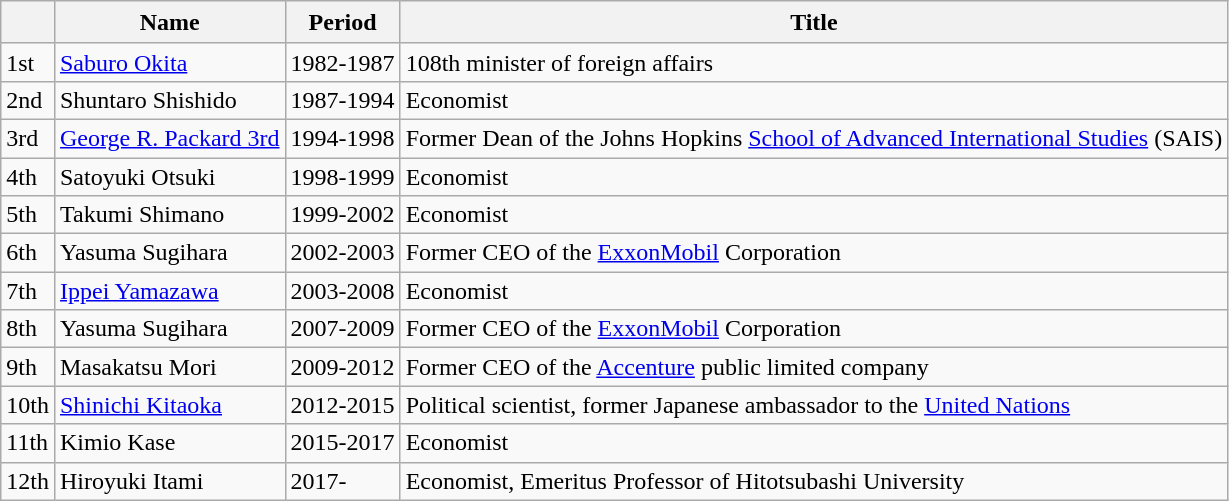<table class="wikitable">
<tr>
<th>　</th>
<th>Name</th>
<th>Period</th>
<th>Title</th>
</tr>
<tr>
<td>1st</td>
<td><a href='#'>Saburo Okita</a></td>
<td>1982-1987</td>
<td>108th minister of foreign affairs</td>
</tr>
<tr>
<td>2nd</td>
<td>Shuntaro Shishido</td>
<td>1987-1994</td>
<td>Economist</td>
</tr>
<tr>
<td>3rd</td>
<td><a href='#'>George R. Packard 3rd</a></td>
<td>1994-1998</td>
<td>Former Dean of the Johns Hopkins <a href='#'>School of Advanced International Studies</a> (SAIS)</td>
</tr>
<tr>
<td>4th</td>
<td>Satoyuki Otsuki</td>
<td>1998-1999</td>
<td>Economist</td>
</tr>
<tr>
<td>5th</td>
<td>Takumi Shimano</td>
<td>1999-2002</td>
<td>Economist</td>
</tr>
<tr>
<td>6th</td>
<td>Yasuma Sugihara</td>
<td>2002-2003</td>
<td>Former CEO of the <a href='#'>ExxonMobil</a> Corporation</td>
</tr>
<tr>
<td>7th</td>
<td><a href='#'>Ippei Yamazawa</a></td>
<td>2003-2008</td>
<td>Economist</td>
</tr>
<tr>
<td>8th</td>
<td>Yasuma Sugihara</td>
<td>2007-2009</td>
<td>Former CEO of the <a href='#'>ExxonMobil</a> Corporation</td>
</tr>
<tr>
<td>9th</td>
<td>Masakatsu Mori</td>
<td>2009-2012</td>
<td>Former CEO of the <a href='#'>Accenture</a> public limited company</td>
</tr>
<tr>
<td>10th</td>
<td><a href='#'>Shinichi Kitaoka</a></td>
<td>2012-2015</td>
<td>Political scientist, former Japanese ambassador to the <a href='#'>United Nations</a></td>
</tr>
<tr>
<td>11th</td>
<td>Kimio Kase</td>
<td>2015-2017</td>
<td>Economist</td>
</tr>
<tr>
<td>12th</td>
<td>Hiroyuki Itami</td>
<td>2017-</td>
<td>Economist, Emeritus Professor of Hitotsubashi University</td>
</tr>
</table>
